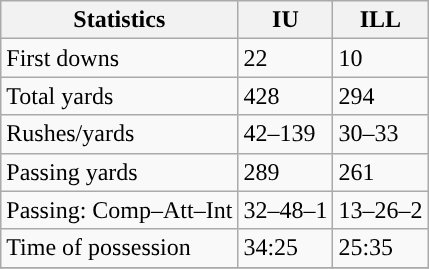<table class="wikitable" style="float: left;">
<tr>
<th>Statistics</th>
<th>IU</th>
<th>ILL</th>
</tr>
<tr>
<td>First downs</td>
<td>22</td>
<td>10</td>
</tr>
<tr>
<td>Total yards</td>
<td>428</td>
<td>294</td>
</tr>
<tr>
<td>Rushes/yards</td>
<td>42–139</td>
<td>30–33</td>
</tr>
<tr>
<td>Passing yards</td>
<td>289</td>
<td>261</td>
</tr>
<tr>
<td>Passing: Comp–Att–Int</td>
<td>32–48–1</td>
<td>13–26–2</td>
</tr>
<tr>
<td>Time of possession</td>
<td>34:25</td>
<td>25:35</td>
</tr>
<tr>
</tr>
</table>
